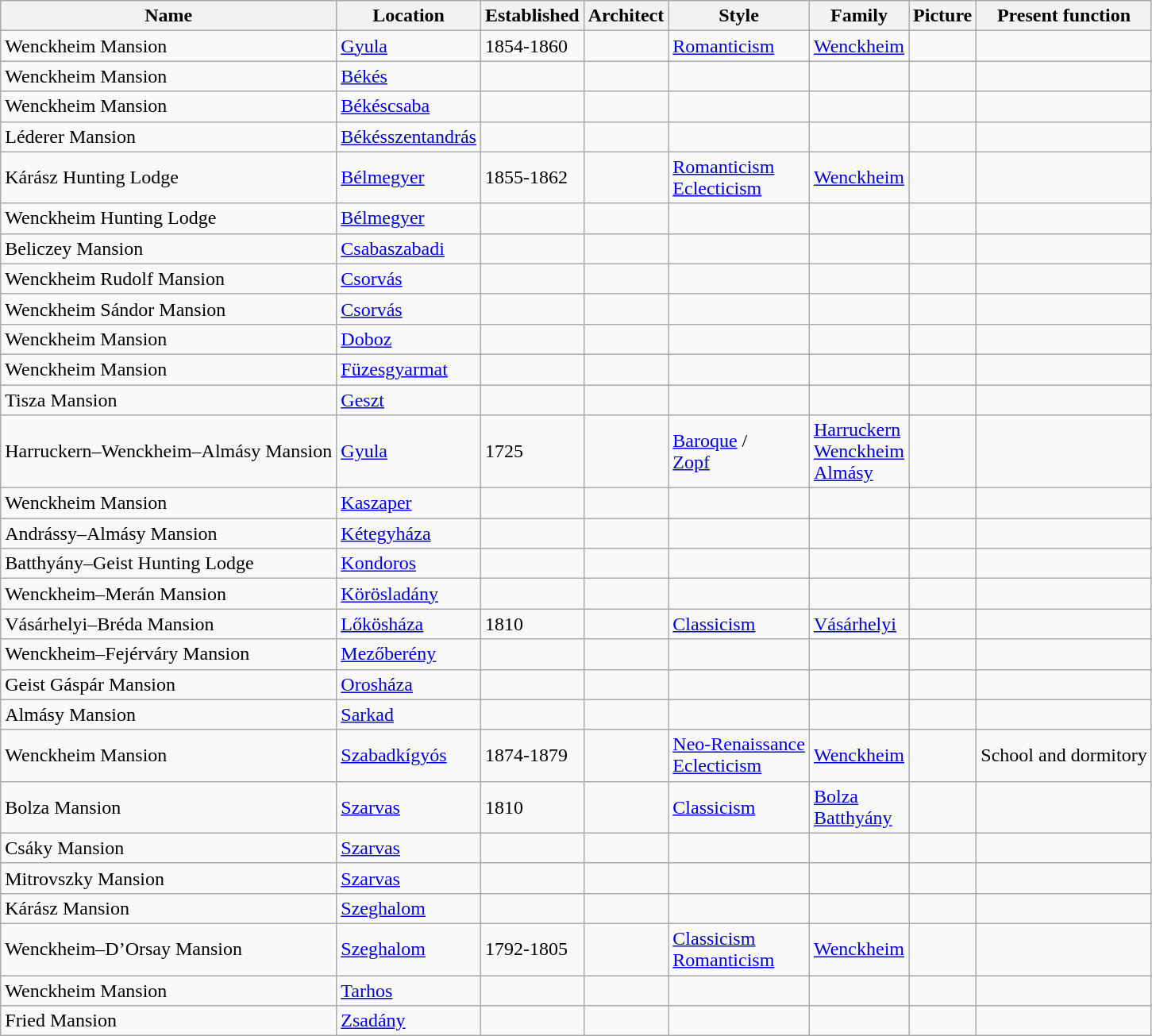<table class="sortable wikitable">
<tr>
<th>Name</th>
<th>Location</th>
<th>Established</th>
<th>Architect</th>
<th>Style</th>
<th>Family</th>
<th>Picture</th>
<th>Present function</th>
</tr>
<tr>
<td>Wenckheim Mansion</td>
<td><a href='#'>Gyula</a></td>
<td>1854-1860</td>
<td></td>
<td><a href='#'>Romanticism</a></td>
<td><a href='#'>Wenckheim</a></td>
<td></td>
<td></td>
</tr>
<tr>
<td>Wenckheim Mansion</td>
<td><a href='#'>Békés</a></td>
<td></td>
<td></td>
<td></td>
<td></td>
<td></td>
<td></td>
</tr>
<tr>
<td>Wenckheim Mansion</td>
<td><a href='#'>Békéscsaba</a></td>
<td></td>
<td></td>
<td></td>
<td></td>
<td></td>
<td></td>
</tr>
<tr>
<td>Léderer Mansion</td>
<td><a href='#'>Békésszentandrás</a></td>
<td></td>
<td></td>
<td></td>
<td></td>
<td></td>
<td></td>
</tr>
<tr>
<td>Kárász Hunting Lodge</td>
<td><a href='#'>Bélmegyer</a></td>
<td>1855-1862</td>
<td></td>
<td><a href='#'>Romanticism</a> <br><a href='#'>Eclecticism</a></td>
<td><a href='#'>Wenckheim</a></td>
<td></td>
<td></td>
</tr>
<tr>
<td>Wenckheim Hunting Lodge</td>
<td><a href='#'>Bélmegyer</a></td>
<td></td>
<td></td>
<td></td>
<td></td>
<td></td>
<td></td>
</tr>
<tr>
<td>Beliczey Mansion</td>
<td><a href='#'>Csabaszabadi</a></td>
<td></td>
<td></td>
<td></td>
<td></td>
<td></td>
<td></td>
</tr>
<tr>
<td>Wenckheim Rudolf Mansion</td>
<td><a href='#'>Csorvás</a></td>
<td></td>
<td></td>
<td></td>
<td></td>
<td></td>
<td></td>
</tr>
<tr>
<td>Wenckheim Sándor Mansion</td>
<td><a href='#'>Csorvás</a></td>
<td></td>
<td></td>
<td></td>
<td></td>
<td></td>
<td></td>
</tr>
<tr>
<td>Wenckheim Mansion</td>
<td><a href='#'>Doboz</a></td>
<td></td>
<td></td>
<td></td>
<td></td>
<td></td>
<td></td>
</tr>
<tr>
<td>Wenckheim Mansion</td>
<td><a href='#'>Füzesgyarmat</a></td>
<td></td>
<td></td>
<td></td>
<td></td>
<td></td>
<td></td>
</tr>
<tr>
<td>Tisza Mansion</td>
<td><a href='#'>Geszt</a></td>
<td></td>
<td></td>
<td></td>
<td></td>
<td></td>
<td></td>
</tr>
<tr>
<td>Harruckern–Wenckheim–Almásy Mansion</td>
<td><a href='#'>Gyula</a></td>
<td>1725</td>
<td></td>
<td><a href='#'>Baroque</a> / <br><a href='#'>Zopf</a></td>
<td><a href='#'>Harruckern</a> <br><a href='#'>Wenckheim</a> <br> <a href='#'>Almásy</a></td>
<td></td>
<td></td>
</tr>
<tr>
<td>Wenckheim Mansion</td>
<td><a href='#'>Kaszaper</a></td>
<td></td>
<td></td>
<td></td>
<td></td>
<td></td>
<td></td>
</tr>
<tr>
<td>Andrássy–Almásy Mansion</td>
<td><a href='#'>Kétegyháza</a></td>
<td></td>
<td></td>
<td></td>
<td></td>
<td></td>
<td></td>
</tr>
<tr>
<td>Batthyány–Geist Hunting Lodge</td>
<td><a href='#'>Kondoros</a></td>
<td></td>
<td></td>
<td></td>
<td></td>
<td></td>
<td></td>
</tr>
<tr>
<td>Wenckheim–Merán Mansion</td>
<td><a href='#'>Körösladány</a></td>
<td></td>
<td></td>
<td></td>
<td></td>
<td></td>
<td></td>
</tr>
<tr>
<td>Vásárhelyi–Bréda Mansion</td>
<td><a href='#'>Lőkösháza</a></td>
<td>1810</td>
<td></td>
<td><a href='#'>Classicism</a></td>
<td><a href='#'>Vásárhelyi</a></td>
<td></td>
<td></td>
</tr>
<tr>
<td>Wenckheim–Fejérváry Mansion</td>
<td><a href='#'>Mezőberény</a></td>
<td></td>
<td></td>
<td></td>
<td></td>
<td></td>
<td></td>
</tr>
<tr>
<td>Geist Gáspár Mansion</td>
<td><a href='#'>Orosháza</a></td>
<td></td>
<td></td>
<td></td>
<td></td>
<td></td>
<td></td>
</tr>
<tr>
<td>Almásy Mansion</td>
<td><a href='#'>Sarkad</a></td>
<td></td>
<td></td>
<td></td>
<td></td>
<td></td>
<td></td>
</tr>
<tr>
<td>Wenckheim Mansion</td>
<td><a href='#'>Szabadkígyós</a></td>
<td>1874-1879</td>
<td></td>
<td><a href='#'>Neo-Renaissance</a> <br><a href='#'>Eclecticism</a></td>
<td><a href='#'>Wenckheim</a></td>
<td></td>
<td>School and dormitory</td>
</tr>
<tr>
<td>Bolza Mansion</td>
<td><a href='#'>Szarvas</a></td>
<td>1810</td>
<td></td>
<td><a href='#'>Classicism</a></td>
<td><a href='#'>Bolza</a> <br><a href='#'>Batthyány</a></td>
<td></td>
<td></td>
</tr>
<tr>
<td>Csáky Mansion</td>
<td><a href='#'>Szarvas</a></td>
<td></td>
<td></td>
<td></td>
<td></td>
<td></td>
<td></td>
</tr>
<tr>
<td>Mitrovszky Mansion</td>
<td><a href='#'>Szarvas</a></td>
<td></td>
<td></td>
<td></td>
<td></td>
<td></td>
<td></td>
</tr>
<tr>
<td>Kárász Mansion</td>
<td><a href='#'>Szeghalom</a></td>
<td></td>
<td></td>
<td></td>
<td></td>
<td></td>
<td></td>
</tr>
<tr>
<td>Wenckheim–D’Orsay Mansion</td>
<td><a href='#'>Szeghalom</a></td>
<td>1792-1805</td>
<td></td>
<td><a href='#'>Classicism</a> <br><a href='#'>Romanticism</a></td>
<td><a href='#'>Wenckheim</a></td>
<td></td>
<td></td>
</tr>
<tr>
<td>Wenckheim Mansion</td>
<td><a href='#'>Tarhos</a></td>
<td></td>
<td></td>
<td></td>
<td></td>
<td></td>
<td></td>
</tr>
<tr>
<td>Fried Mansion</td>
<td><a href='#'>Zsadány</a></td>
<td></td>
<td></td>
<td></td>
<td></td>
<td></td>
<td></td>
</tr>
</table>
